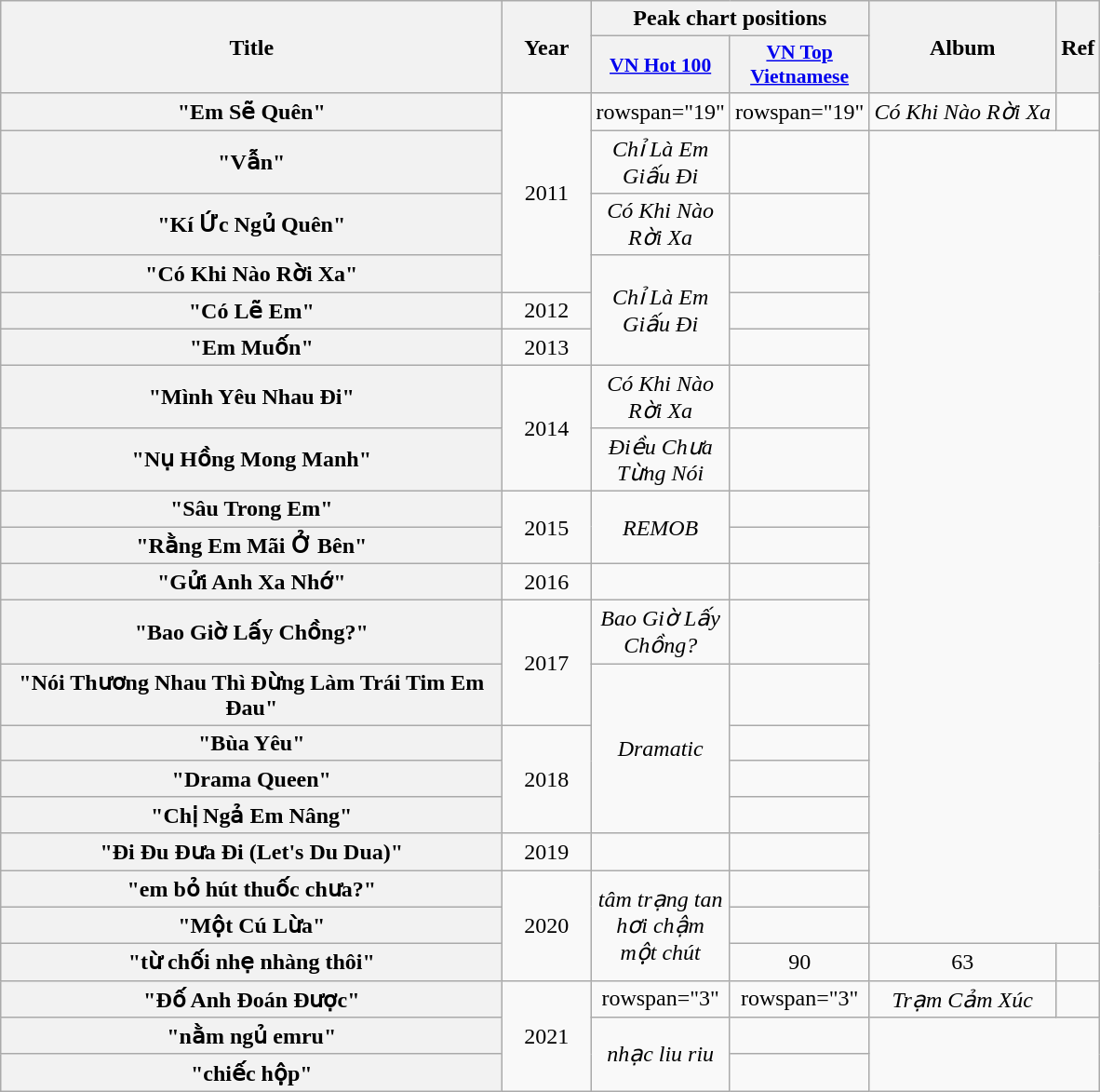<table class="wikitable plainrowheaders" border="1" style="text-align:center;">
<tr>
<th scope="col" style="width:22em;" rowspan="2">Title</th>
<th scope="col" style="width:3.5em;" rowspan="2">Year</th>
<th colspan="2">Peak chart positions</th>
<th rowspan="2">Album</th>
<th scope="col" class="unsortable" rowspan="2">Ref</th>
</tr>
<tr>
<th style="width:4em;font-size:90%;"><a href='#'>VN Hot 100</a><br></th>
<th style="width:4em;font-size:90%;"><a href='#'>VN Top Vietnamese</a><br></th>
</tr>
<tr>
<th scope="row">"Em Sẽ Quên"</th>
<td rowspan="4">2011</td>
<td>rowspan="19" </td>
<td>rowspan="19" </td>
<td><em>Có Khi Nào Rời Xa</em></td>
<td><br></td>
</tr>
<tr>
<th scope="row">"Vẫn"</th>
<td><em>Chỉ Là Em Giấu Đi</em></td>
<td></td>
</tr>
<tr>
<th scope="row">"Kí Ức Ngủ Quên"</th>
<td><em>Có Khi Nào Rời Xa</em></td>
<td><br></td>
</tr>
<tr>
<th scope="row">"Có Khi Nào Rời Xa"</th>
<td rowspan="3"><em>Chỉ Là Em Giấu Đi</em></td>
<td></td>
</tr>
<tr>
<th scope="row">"Có Lẽ Em"</th>
<td>2012</td>
<td></td>
</tr>
<tr>
<th scope="row">"Em Muốn"</th>
<td>2013</td>
<td></td>
</tr>
<tr>
<th scope="row">"Mình Yêu Nhau Đi"</th>
<td rowspan="2">2014</td>
<td><em>Có Khi Nào Rời Xa</em></td>
<td><br></td>
</tr>
<tr>
<th scope="row">"Nụ Hồng Mong Manh"</th>
<td><em>Điều Chưa Từng Nói</em></td>
<td></td>
</tr>
<tr>
<th scope="row">"Sâu Trong Em"</th>
<td rowspan="2">2015</td>
<td rowspan="2"><em>REMOB</em></td>
<td></td>
</tr>
<tr>
<th scope="row">"Rằng Em Mãi Ở Bên"</th>
<td></td>
</tr>
<tr>
<th scope="row">"Gửi Anh Xa Nhớ"</th>
<td>2016</td>
<td></td>
<td></td>
</tr>
<tr>
<th scope="row">"Bao Giờ Lấy Chồng?"</th>
<td rowspan="2">2017</td>
<td><em>Bao Giờ Lấy Chồng?</em></td>
<td></td>
</tr>
<tr>
<th scope="row">"Nói Thương Nhau Thì Đừng Làm Trái Tim Em Đau"</th>
<td rowspan="4"><em>Dramatic</em></td>
<td></td>
</tr>
<tr>
<th scope="row">"Bùa Yêu"</th>
<td rowspan="3">2018</td>
<td></td>
</tr>
<tr>
<th scope="row">"Drama Queen"</th>
<td></td>
</tr>
<tr>
<th scope="row">"Chị Ngả Em Nâng"</th>
<td></td>
</tr>
<tr>
<th scope="row">"Đi Đu Đưa Đi (Let's Du Dua)"</th>
<td>2019</td>
<td></td>
<td></td>
</tr>
<tr>
<th scope="row">"em bỏ hút thuốc chưa?" </th>
<td rowspan="3">2020</td>
<td rowspan="3"><em>tâm trạng tan hơi chậm một chút</em></td>
<td></td>
</tr>
<tr>
<th scope="row">"Một Cú Lừa"</th>
<td></td>
</tr>
<tr>
<th scope="row">"từ chối nhẹ nhàng thôi" </th>
<td>90</td>
<td>63</td>
<td></td>
</tr>
<tr>
<th scope="row">"Đố Anh Đoán Được"</th>
<td rowspan="3">2021</td>
<td>rowspan="3" </td>
<td>rowspan="3" </td>
<td><em>Trạm Cảm Xúc</em></td>
<td></td>
</tr>
<tr>
<th scope="row">"nằm ngủ emru"</th>
<td rowspan="2"><em>nhạc liu riu</em></td>
<td></td>
</tr>
<tr>
<th scope="row">"chiếc hộp"</th>
<td></td>
</tr>
</table>
